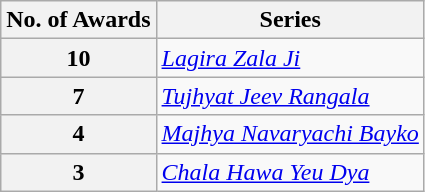<table class="wikitable" style="display:inline-table;">
<tr>
<th>No. of Awards</th>
<th>Series</th>
</tr>
<tr>
<th>10</th>
<td><em><a href='#'>Lagira Zala Ji</a></em></td>
</tr>
<tr>
<th>7</th>
<td><em><a href='#'>Tujhyat Jeev Rangala</a></em></td>
</tr>
<tr>
<th>4</th>
<td><em><a href='#'>Majhya Navaryachi Bayko</a></em></td>
</tr>
<tr>
<th>3</th>
<td><em><a href='#'>Chala Hawa Yeu Dya</a></em></td>
</tr>
</table>
